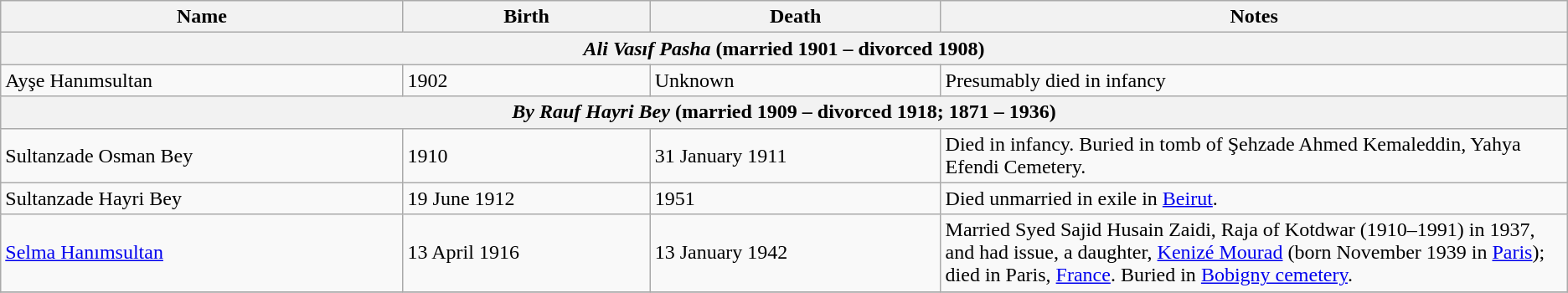<table class="wikitable">
<tr>
<th>Name</th>
<th>Birth</th>
<th>Death</th>
<th style="width:40%;">Notes</th>
</tr>
<tr>
<th colspan="4"><strong><em>Ali Vasıf Pasha</em></strong> (married 1901 – divorced 1908)</th>
</tr>
<tr>
<td>Ayşe Hanımsultan</td>
<td>1902</td>
<td>Unknown</td>
<td>Presumably died in infancy</td>
</tr>
<tr>
<th colspan="4"><strong><em>By Rauf Hayri Bey</em></strong> (married 1909 – divorced 1918; 1871 – 1936)</th>
</tr>
<tr>
<td>Sultanzade Osman Bey</td>
<td>1910</td>
<td>31 January 1911</td>
<td>Died in infancy. Buried in tomb of Şehzade Ahmed Kemaleddin, Yahya Efendi Cemetery.</td>
</tr>
<tr>
<td>Sultanzade Hayri Bey</td>
<td>19 June 1912</td>
<td> 1951</td>
<td>Died unmarried in exile in <a href='#'>Beirut</a>.</td>
</tr>
<tr>
<td><a href='#'>Selma Hanımsultan</a></td>
<td>13 April 1916</td>
<td>13 January 1942</td>
<td>Married Syed Sajid Husain Zaidi, Raja of Kotdwar (1910–1991) in 1937, and had issue, a daughter, <a href='#'>Kenizé Mourad</a> (born November 1939 in <a href='#'>Paris</a>); died in Paris, <a href='#'>France</a>. Buried in <a href='#'>Bobigny cemetery</a>.</td>
</tr>
<tr>
</tr>
</table>
